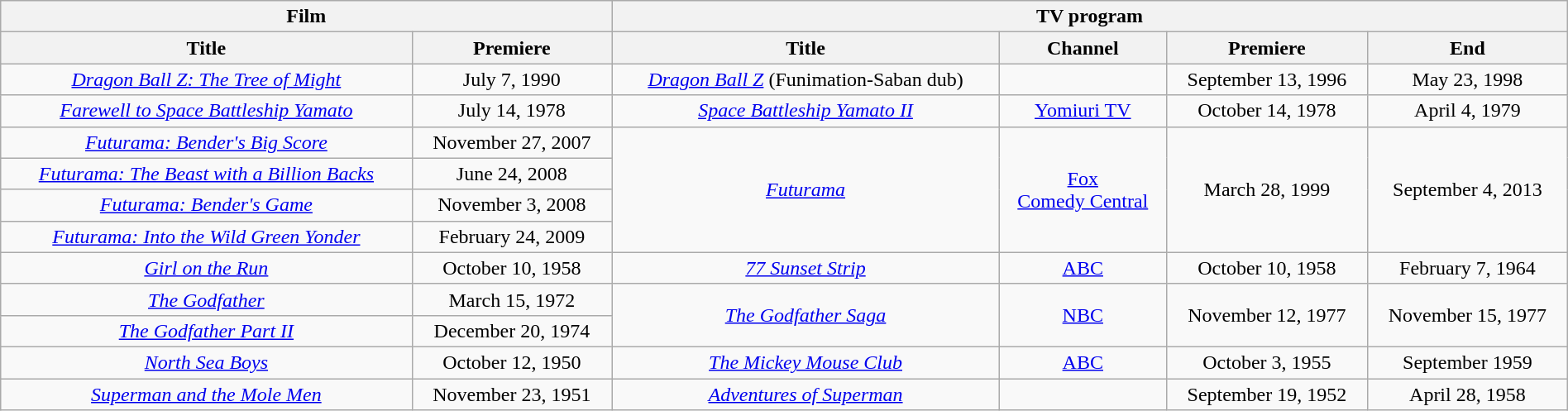<table class="wikitable sortable" style="width:100%; text-align:center">
<tr>
<th scope="col" colspan="2">Film</th>
<th scope="col" colspan="4">TV program</th>
</tr>
<tr>
<th scope="col">Title</th>
<th scope="col">Premiere</th>
<th scope="col">Title</th>
<th scope="col">Channel</th>
<th scope="col">Premiere</th>
<th scope="col">End</th>
</tr>
<tr>
<td><em><a href='#'>Dragon Ball Z: The Tree of Might</a></em></td>
<td>July 7, 1990</td>
<td><em><a href='#'>Dragon Ball Z</a></em> (Funimation-Saban dub)</td>
<td></td>
<td>September 13, 1996</td>
<td>May 23, 1998</td>
</tr>
<tr>
<td><em><a href='#'>Farewell to Space Battleship Yamato</a></em></td>
<td>July 14, 1978</td>
<td><em><a href='#'>Space Battleship Yamato II</a></em></td>
<td><a href='#'>Yomiuri TV</a></td>
<td>October 14, 1978</td>
<td>April 4, 1979</td>
</tr>
<tr>
<td><em><a href='#'>Futurama: Bender's Big Score</a></em></td>
<td>November 27, 2007</td>
<td rowspan="4"><em><a href='#'>Futurama</a></em></td>
<td rowspan="4"><a href='#'>Fox</a> <br> <a href='#'>Comedy Central</a></td>
<td rowspan="4">March 28, 1999</td>
<td rowspan="4">September 4, 2013</td>
</tr>
<tr>
<td><em><a href='#'>Futurama: The Beast with a Billion Backs</a></em></td>
<td>June 24, 2008</td>
</tr>
<tr>
<td><em><a href='#'>Futurama: Bender's Game</a></em></td>
<td>November 3, 2008</td>
</tr>
<tr>
<td><em><a href='#'>Futurama: Into the Wild Green Yonder</a></em></td>
<td>February 24, 2009</td>
</tr>
<tr>
<td><em><a href='#'>Girl on the Run</a></em></td>
<td>October 10, 1958</td>
<td><em><a href='#'>77 Sunset Strip</a></em></td>
<td><a href='#'>ABC</a></td>
<td>October 10, 1958</td>
<td>February 7, 1964</td>
</tr>
<tr>
<td><em><a href='#'>The Godfather</a></em></td>
<td>March 15, 1972</td>
<td rowspan="2"><em><a href='#'>The Godfather Saga</a></em></td>
<td rowspan="2"><a href='#'>NBC</a></td>
<td rowspan="2">November 12, 1977</td>
<td rowspan="2">November 15, 1977</td>
</tr>
<tr>
<td><em><a href='#'>The Godfather Part II</a></em></td>
<td>December 20, 1974</td>
</tr>
<tr>
<td><em><a href='#'>North Sea Boys</a></em></td>
<td>October 12, 1950</td>
<td><em><a href='#'>The Mickey Mouse Club</a></em></td>
<td><a href='#'>ABC</a></td>
<td>October 3, 1955</td>
<td>September 1959</td>
</tr>
<tr>
<td><em><a href='#'>Superman and the Mole Men</a></em></td>
<td>November 23, 1951</td>
<td><em><a href='#'>Adventures of Superman</a></em></td>
<td></td>
<td>September 19, 1952</td>
<td>April 28, 1958</td>
</tr>
</table>
